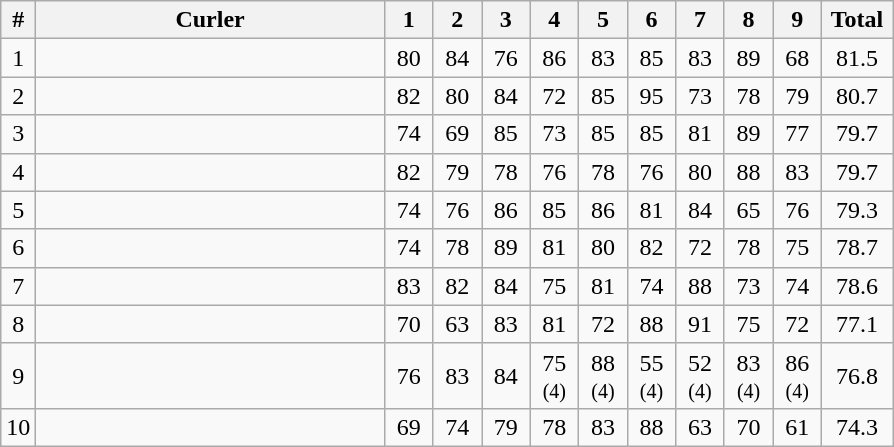<table class="wikitable sortable" style="text-align:center">
<tr>
<th>#</th>
<th width=225>Curler</th>
<th width=25>1</th>
<th width=25>2</th>
<th width=25>3</th>
<th width=25>4</th>
<th width=25>5</th>
<th width=25>6</th>
<th width=25>7</th>
<th width=25>8</th>
<th width=25>9</th>
<th width=40>Total</th>
</tr>
<tr>
<td>1</td>
<td align=left></td>
<td>80</td>
<td>84</td>
<td>76</td>
<td>86</td>
<td>83</td>
<td>85</td>
<td>83</td>
<td>89</td>
<td>68</td>
<td>81.5</td>
</tr>
<tr>
<td>2</td>
<td align=left></td>
<td>82</td>
<td>80</td>
<td>84</td>
<td>72</td>
<td>85</td>
<td>95</td>
<td>73</td>
<td>78</td>
<td>79</td>
<td>80.7</td>
</tr>
<tr>
<td>3</td>
<td align=left></td>
<td>74</td>
<td>69</td>
<td>85</td>
<td>73</td>
<td>85</td>
<td>85</td>
<td>81</td>
<td>89</td>
<td>77</td>
<td>79.7</td>
</tr>
<tr>
<td>4</td>
<td align=left></td>
<td>82</td>
<td>79</td>
<td>78</td>
<td>76</td>
<td>78</td>
<td>76</td>
<td>80</td>
<td>88</td>
<td>83</td>
<td>79.7</td>
</tr>
<tr>
<td>5</td>
<td align=left></td>
<td>74</td>
<td>76</td>
<td>86</td>
<td>85</td>
<td>86</td>
<td>81</td>
<td>84</td>
<td>65</td>
<td>76</td>
<td>79.3</td>
</tr>
<tr>
<td>6</td>
<td align=left></td>
<td>74</td>
<td>78</td>
<td>89</td>
<td>81</td>
<td>80</td>
<td>82</td>
<td>72</td>
<td>78</td>
<td>75</td>
<td>78.7</td>
</tr>
<tr>
<td>7</td>
<td align=left></td>
<td>83</td>
<td>82</td>
<td>84</td>
<td>75</td>
<td>81</td>
<td>74</td>
<td>88</td>
<td>73</td>
<td>74</td>
<td>78.6</td>
</tr>
<tr>
<td>8</td>
<td align=left></td>
<td>70</td>
<td>63</td>
<td>83</td>
<td>81</td>
<td>72</td>
<td>88</td>
<td>91</td>
<td>75</td>
<td>72</td>
<td>77.1</td>
</tr>
<tr>
<td>9</td>
<td align=left></td>
<td>76</td>
<td>83</td>
<td>84</td>
<td>75 <small>(4)</small></td>
<td>88 <small>(4)</small></td>
<td>55 <small>(4)</small></td>
<td>52 <small>(4)</small></td>
<td>83 <small>(4)</small></td>
<td>86 <small>(4)</small></td>
<td>76.8</td>
</tr>
<tr>
<td>10</td>
<td align=left></td>
<td>69</td>
<td>74</td>
<td>79</td>
<td>78</td>
<td>83</td>
<td>88</td>
<td>63</td>
<td>70</td>
<td>61</td>
<td>74.3</td>
</tr>
</table>
